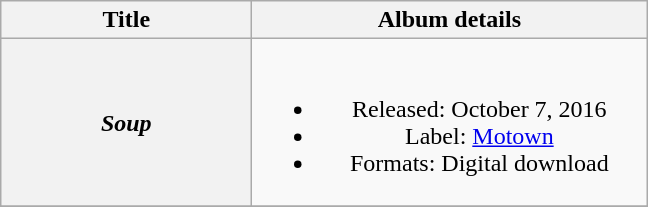<table class="wikitable plainrowheaders" style="text-align:center;">
<tr>
<th scope="col" style="width:10em;">Title</th>
<th scope="col" style="width:16em;">Album details</th>
</tr>
<tr>
<th scope="row"><em>Soup</em></th>
<td><br><ul><li>Released: October 7, 2016</li><li>Label: <a href='#'>Motown</a></li><li>Formats: Digital download</li></ul></td>
</tr>
<tr>
</tr>
</table>
